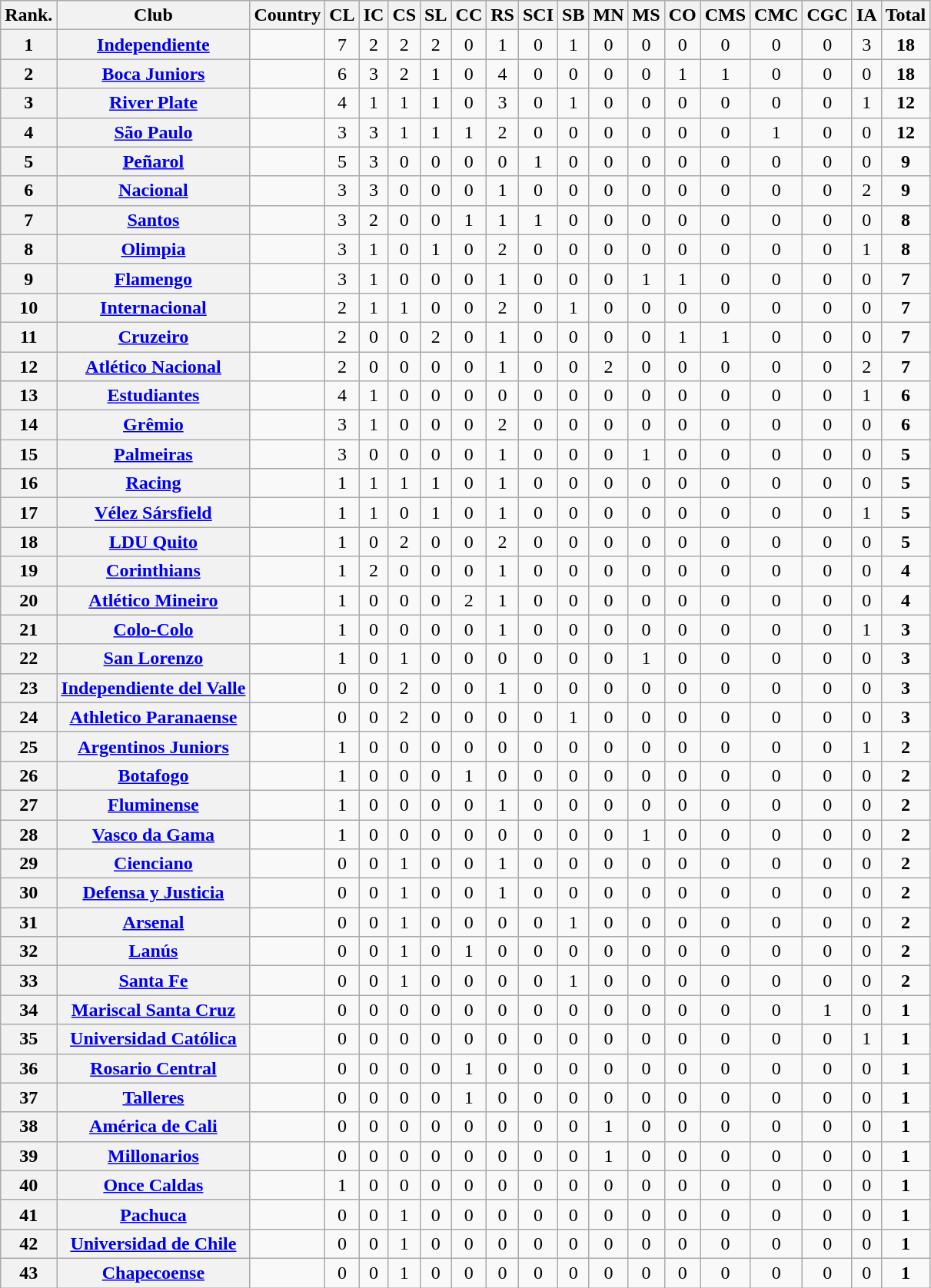<table class="sortable plainrowheaders wikitable">
<tr>
<th scope=col>Rank.</th>
<th scope=col>Club</th>
<th scope=col>Country</th>
<th scope=col>CL</th>
<th scope=col>IC</th>
<th scope=col>CS</th>
<th scope=col>SL</th>
<th scope=col>CC</th>
<th scope=col>RS</th>
<th scope=col>SCI</th>
<th scope=col>SB</th>
<th scope=col>MN</th>
<th scope=col>MS</th>
<th scope=col>CO</th>
<th scope=col>CMS</th>
<th scope=col>CMC</th>
<th scope=col>CGC</th>
<th scope=col>IA</th>
<th>Total</th>
</tr>
<tr>
<th>1</th>
<th scope="row"><a href='#'>Independiente</a></th>
<td></td>
<td align=center>7</td>
<td align=center>2</td>
<td align=center>2</td>
<td align=center>2</td>
<td align=center>0</td>
<td align=center>1</td>
<td align=center>0</td>
<td align=center>1</td>
<td align=center>0</td>
<td align=center>0</td>
<td align=center>0</td>
<td align=center>0</td>
<td align=center>0</td>
<td align=center>0</td>
<td align=center>3</td>
<td align=center><strong>18</strong></td>
</tr>
<tr>
<th>2</th>
<th scope="row"><a href='#'>Boca Juniors</a></th>
<td></td>
<td align=center>6</td>
<td align=center>3</td>
<td align=center>2</td>
<td align=center>1</td>
<td align=center>0</td>
<td align=center>4</td>
<td align=center>0</td>
<td align=center>0</td>
<td align=center>0</td>
<td align=center>0</td>
<td align=center>1</td>
<td align=center>1</td>
<td align=center>0</td>
<td align=center>0</td>
<td align=center>0</td>
<td align=center><strong>18</strong></td>
</tr>
<tr>
<th>3</th>
<th scope="row"><a href='#'>River Plate</a></th>
<td></td>
<td align="center">4</td>
<td align="center">1</td>
<td align="center">1</td>
<td align="center">1</td>
<td align="center">0</td>
<td align="center">3</td>
<td align="center">0</td>
<td align="center">1</td>
<td align="center">0</td>
<td align="center">0</td>
<td align="center">0</td>
<td align="center">0</td>
<td align="center">0</td>
<td align="center">0</td>
<td align="center">1</td>
<td align="center"><strong>12</strong></td>
</tr>
<tr>
<th>4</th>
<th scope="row"><a href='#'>São Paulo</a></th>
<td></td>
<td align=center>3</td>
<td align=center>3</td>
<td align=center>1</td>
<td align=center>1</td>
<td align=center>1</td>
<td align=center>2</td>
<td align=center>0</td>
<td align=center>0</td>
<td align=center>0</td>
<td align=center>0</td>
<td align=center>0</td>
<td align=center>0</td>
<td align=center>1</td>
<td align=center>0</td>
<td align=center>0</td>
<td align=center><strong>12</strong></td>
</tr>
<tr>
<th>5</th>
<th scope="row"><a href='#'>Peñarol</a></th>
<td></td>
<td align=center>5</td>
<td align=center>3</td>
<td align=center>0</td>
<td align=center>0</td>
<td align=center>0</td>
<td align=center>0</td>
<td align=center>1</td>
<td align=center>0</td>
<td align=center>0</td>
<td align=center>0</td>
<td align=center>0</td>
<td align=center>0</td>
<td align=center>0</td>
<td align=center>0</td>
<td align=center>0</td>
<td align=center><strong>9</strong></td>
</tr>
<tr>
<th>6</th>
<th scope="row"><a href='#'>Nacional</a></th>
<td></td>
<td align=center>3</td>
<td align=center>3</td>
<td align=center>0</td>
<td align=center>0</td>
<td align=center>0</td>
<td align=center>1</td>
<td align=center>0</td>
<td align=center>0</td>
<td align=center>0</td>
<td align=center>0</td>
<td align=center>0</td>
<td align=center>0</td>
<td align=center>0</td>
<td align=center>0</td>
<td align=center>2</td>
<td align=center><strong>9</strong></td>
</tr>
<tr>
<th>7</th>
<th scope="row"><a href='#'>Santos</a></th>
<td></td>
<td align=center>3</td>
<td align=center>2</td>
<td align=center>0</td>
<td align=center>0</td>
<td align=center>1</td>
<td align=center>1</td>
<td align=center>1</td>
<td align=center>0</td>
<td align=center>0</td>
<td align=center>0</td>
<td align=center>0</td>
<td align=center>0</td>
<td align=center>0</td>
<td align=center>0</td>
<td align=center>0</td>
<td align=center><strong>8</strong></td>
</tr>
<tr>
<th>8</th>
<th scope="row"><a href='#'>Olimpia</a></th>
<td></td>
<td align=center>3</td>
<td align=center>1</td>
<td align=center>0</td>
<td align=center>1</td>
<td align=center>0</td>
<td align=center>2</td>
<td align=center>0</td>
<td align=center>0</td>
<td align=center>0</td>
<td align=center>0</td>
<td align=center>0</td>
<td align=center>0</td>
<td align=center>0</td>
<td align=center>0</td>
<td align=center>1</td>
<td align=center><strong>8</strong></td>
</tr>
<tr>
<th>9</th>
<th scope="row"><a href='#'>Flamengo</a></th>
<td></td>
<td align=center>3</td>
<td align=center>1</td>
<td align=center>0</td>
<td align=center>0</td>
<td align=center>0</td>
<td align=center>1</td>
<td align=center>0</td>
<td align=center>0</td>
<td align=center>0</td>
<td align=center>1</td>
<td align=center>1</td>
<td align=center>0</td>
<td align=center>0</td>
<td align=center>0</td>
<td align=center>0</td>
<td align=center><strong>7</strong></td>
</tr>
<tr>
<th>10</th>
<th scope="row"><a href='#'>Internacional</a></th>
<td></td>
<td align=center>2</td>
<td align=center>1</td>
<td align=center>1</td>
<td align=center>0</td>
<td align=center>0</td>
<td align=center>2</td>
<td align=center>0</td>
<td align=center>1</td>
<td align=center>0</td>
<td align=center>0</td>
<td align=center>0</td>
<td align=center>0</td>
<td align=center>0</td>
<td align=center>0</td>
<td align=center>0</td>
<td align=center><strong>7</strong></td>
</tr>
<tr>
<th>11</th>
<th scope="row"><a href='#'>Cruzeiro</a></th>
<td></td>
<td align=center>2</td>
<td align=center>0</td>
<td align=center>0</td>
<td align=center>2</td>
<td align=center>0</td>
<td align=center>1</td>
<td align=center>0</td>
<td align=center>0</td>
<td align=center>0</td>
<td align=center>0</td>
<td align=center>1</td>
<td align=center>1</td>
<td align=center>0</td>
<td align=center>0</td>
<td align=center>0</td>
<td align=center><strong>7</strong></td>
</tr>
<tr>
<th>12</th>
<th scope="row"><a href='#'>Atlético Nacional</a></th>
<td></td>
<td align=center>2</td>
<td align=center>0</td>
<td align=center>0</td>
<td align=center>0</td>
<td align=center>0</td>
<td align=center>1</td>
<td align=center>0</td>
<td align=center>0</td>
<td align=center>2</td>
<td align=center>0</td>
<td align=center>0</td>
<td align=center>0</td>
<td align=center>0</td>
<td align=center>0</td>
<td align=center>2</td>
<td align=center><strong>7</strong></td>
</tr>
<tr>
<th>13</th>
<th scope="row"><a href='#'>Estudiantes</a></th>
<td></td>
<td align=center>4</td>
<td align=center>1</td>
<td align=center>0</td>
<td align=center>0</td>
<td align=center>0</td>
<td align=center>0</td>
<td align=center>0</td>
<td align=center>0</td>
<td align=center>0</td>
<td align=center>0</td>
<td align=center>0</td>
<td align=center>0</td>
<td align=center>0</td>
<td align=center>0</td>
<td align=center>1</td>
<td align=center><strong>6</strong></td>
</tr>
<tr>
<th>14</th>
<th scope="row"><a href='#'>Grêmio</a></th>
<td></td>
<td align=center>3</td>
<td align=center>1</td>
<td align=center>0</td>
<td align=center>0</td>
<td align=center>0</td>
<td align=center>2</td>
<td align=center>0</td>
<td align=center>0</td>
<td align=center>0</td>
<td align=center>0</td>
<td align=center>0</td>
<td align=center>0</td>
<td align=center>0</td>
<td align=center>0</td>
<td align=center>0</td>
<td align=center><strong>6</strong></td>
</tr>
<tr>
<th>15</th>
<th scope="row"><a href='#'>Palmeiras</a></th>
<td></td>
<td align="center">3</td>
<td align="center">0</td>
<td align="center">0</td>
<td align="center">0</td>
<td align="center">0</td>
<td align="center">1</td>
<td align="center">0</td>
<td align="center">0</td>
<td align="center">0</td>
<td align="center">1</td>
<td align="center">0</td>
<td align="center">0</td>
<td align="center">0</td>
<td align="center">0</td>
<td align="center">0</td>
<td align="center"><strong>5</strong></td>
</tr>
<tr>
<th>16</th>
<th scope="row"><a href='#'>Racing</a></th>
<td></td>
<td align=center>1</td>
<td align=center>1</td>
<td align=center>1</td>
<td align=center>1</td>
<td align=center>0</td>
<td align=center>1</td>
<td align=center>0</td>
<td align=center>0</td>
<td align=center>0</td>
<td align=center>0</td>
<td align=center>0</td>
<td align=center>0</td>
<td align=center>0</td>
<td align=center>0</td>
<td align=center>0</td>
<td align=center><strong>5</strong></td>
</tr>
<tr>
<th>17</th>
<th scope="row"><a href='#'>Vélez Sársfield</a></th>
<td></td>
<td align=center>1</td>
<td align=center>1</td>
<td align=center>0</td>
<td align=center>1</td>
<td align=center>0</td>
<td align=center>1</td>
<td align=center>0</td>
<td align=center>0</td>
<td align=center>0</td>
<td align=center>0</td>
<td align=center>0</td>
<td align=center>0</td>
<td align=center>0</td>
<td align=center>0</td>
<td align=center>1</td>
<td align=center><strong>5</strong></td>
</tr>
<tr>
<th>18</th>
<th scope="row"><a href='#'>LDU Quito</a></th>
<td></td>
<td align=center>1</td>
<td align=center>0</td>
<td align=center>2</td>
<td align=center>0</td>
<td align=center>0</td>
<td align=center>2</td>
<td align=center>0</td>
<td align=center>0</td>
<td align=center>0</td>
<td align=center>0</td>
<td align=center>0</td>
<td align=center>0</td>
<td align=center>0</td>
<td align=center>0</td>
<td align=center>0</td>
<td align=center><strong>5</strong></td>
</tr>
<tr>
<th>19</th>
<th scope="row"><a href='#'>Corinthians</a></th>
<td></td>
<td align=center>1</td>
<td align=center>2</td>
<td align=center>0</td>
<td align=center>0</td>
<td align=center>0</td>
<td align=center>1</td>
<td align=center>0</td>
<td align=center>0</td>
<td align=center>0</td>
<td align=center>0</td>
<td align=center>0</td>
<td align=center>0</td>
<td align=center>0</td>
<td align=center>0</td>
<td align=center>0</td>
<td align=center><strong>4</strong></td>
</tr>
<tr>
<th>20</th>
<th scope="row"><a href='#'>Atlético Mineiro</a></th>
<td></td>
<td align=center>1</td>
<td align=center>0</td>
<td align=center>0</td>
<td align=center>0</td>
<td align=center>2</td>
<td align=center>1</td>
<td align=center>0</td>
<td align=center>0</td>
<td align=center>0</td>
<td align=center>0</td>
<td align=center>0</td>
<td align=center>0</td>
<td align=center>0</td>
<td align=center>0</td>
<td align=center>0</td>
<td align=center><strong>4</strong></td>
</tr>
<tr>
<th>21</th>
<th scope="row"><a href='#'>Colo-Colo</a></th>
<td></td>
<td align=center>1</td>
<td align=center>0</td>
<td align=center>0</td>
<td align=center>0</td>
<td align=center>0</td>
<td align=center>1</td>
<td align=center>0</td>
<td align=center>0</td>
<td align=center>0</td>
<td align=center>0</td>
<td align=center>0</td>
<td align=center>0</td>
<td align=center>0</td>
<td align=center>0</td>
<td align=center>1</td>
<td align=center><strong>3</strong></td>
</tr>
<tr>
<th>22</th>
<th scope="row"><a href='#'>San Lorenzo</a></th>
<td></td>
<td align=center>1</td>
<td align=center>0</td>
<td align=center>1</td>
<td align=center>0</td>
<td align=center>0</td>
<td align=center>0</td>
<td align=center>0</td>
<td align=center>0</td>
<td align=center>0</td>
<td align=center>1</td>
<td align=center>0</td>
<td align=center>0</td>
<td align=center>0</td>
<td align=center>0</td>
<td align=center>0</td>
<td align=center><strong>3</strong></td>
</tr>
<tr>
<th>23</th>
<th scope="row"><a href='#'>Independiente del Valle</a></th>
<td></td>
<td align="center">0</td>
<td align="center">0</td>
<td align="center">2</td>
<td align="center">0</td>
<td align="center">0</td>
<td align="center">1</td>
<td align="center">0</td>
<td align="center">0</td>
<td align="center">0</td>
<td align="center">0</td>
<td align="center">0</td>
<td align="center">0</td>
<td align="center">0</td>
<td align="center">0</td>
<td align="center">0</td>
<td align="center"><strong>3</strong></td>
</tr>
<tr>
<th>24</th>
<th scope="row"><a href='#'>Athletico Paranaense</a></th>
<td></td>
<td align="center">0</td>
<td align="center">0</td>
<td align="center">2</td>
<td align="center">0</td>
<td align="center">0</td>
<td align="center">0</td>
<td align="center">0</td>
<td align="center">1</td>
<td align="center">0</td>
<td align="center">0</td>
<td align="center">0</td>
<td align="center">0</td>
<td align="center">0</td>
<td align="center">0</td>
<td align="center">0</td>
<td align="center"><strong>3</strong></td>
</tr>
<tr>
<th>25</th>
<th scope="row"><a href='#'>Argentinos Juniors</a></th>
<td></td>
<td align=center>1</td>
<td align=center>0</td>
<td align=center>0</td>
<td align=center>0</td>
<td align=center>0</td>
<td align=center>0</td>
<td align=center>0</td>
<td align=center>0</td>
<td align=center>0</td>
<td align=center>0</td>
<td align=center>0</td>
<td align=center>0</td>
<td align=center>0</td>
<td align=center>0</td>
<td align=center>1</td>
<td align=center><strong>2</strong></td>
</tr>
<tr>
<th>26</th>
<th scope="row"><a href='#'>Botafogo</a></th>
<td></td>
<td align=center>1</td>
<td align=center>0</td>
<td align=center>0</td>
<td align=center>0</td>
<td align=center>1</td>
<td align=center>0</td>
<td align=center>0</td>
<td align=center>0</td>
<td align=center>0</td>
<td align=center>0</td>
<td align=center>0</td>
<td align=center>0</td>
<td align=center>0</td>
<td align=center>0</td>
<td align=center>0</td>
<td align=center><strong>2</strong></td>
</tr>
<tr>
<th>27</th>
<th scope="row"><a href='#'>Fluminense</a></th>
<td></td>
<td align="center">1</td>
<td align="center">0</td>
<td align="center">0</td>
<td align="center">0</td>
<td align="center">0</td>
<td align="center">1</td>
<td align="center">0</td>
<td align="center">0</td>
<td align="center">0</td>
<td align="center">0</td>
<td align="center">0</td>
<td align="center">0</td>
<td align="center">0</td>
<td align="center">0</td>
<td align="center">0</td>
<td align="center"><strong>2</strong></td>
</tr>
<tr>
<th>28</th>
<th scope="row"><a href='#'>Vasco da Gama</a></th>
<td></td>
<td align=center>1</td>
<td align=center>0</td>
<td align=center>0</td>
<td align=center>0</td>
<td align=center>0</td>
<td align=center>0</td>
<td align=center>0</td>
<td align=center>0</td>
<td align=center>0</td>
<td align=center>1</td>
<td align=center>0</td>
<td align=center>0</td>
<td align=center>0</td>
<td align=center>0</td>
<td align=center>0</td>
<td align=center><strong>2</strong></td>
</tr>
<tr>
<th>29</th>
<th scope="row"><a href='#'>Cienciano</a></th>
<td></td>
<td align=center>0</td>
<td align=center>0</td>
<td align=center>1</td>
<td align=center>0</td>
<td align=center>0</td>
<td align=center>1</td>
<td align=center>0</td>
<td align=center>0</td>
<td align=center>0</td>
<td align=center>0</td>
<td align=center>0</td>
<td align=center>0</td>
<td align=center>0</td>
<td align=center>0</td>
<td align=center>0</td>
<td align=center><strong>2</strong></td>
</tr>
<tr>
<th>30</th>
<th scope="row"><a href='#'>Defensa y Justicia</a></th>
<td></td>
<td align=center>0</td>
<td align=center>0</td>
<td align=center>1</td>
<td align=center>0</td>
<td align=center>0</td>
<td align=center>1</td>
<td align=center>0</td>
<td align=center>0</td>
<td align=center>0</td>
<td align=center>0</td>
<td align=center>0</td>
<td align=center>0</td>
<td align=center>0</td>
<td align=center>0</td>
<td align=center>0</td>
<td align=center><strong>2</strong></td>
</tr>
<tr>
<th>31</th>
<th scope="row"><a href='#'>Arsenal</a></th>
<td></td>
<td align=center>0</td>
<td align=center>0</td>
<td align=center>1</td>
<td align=center>0</td>
<td align=center>0</td>
<td align=center>0</td>
<td align=center>0</td>
<td align=center>1</td>
<td align=center>0</td>
<td align=center>0</td>
<td align=center>0</td>
<td align=center>0</td>
<td align=center>0</td>
<td align=center>0</td>
<td align=center>0</td>
<td align=center><strong>2</strong></td>
</tr>
<tr>
<th>32</th>
<th scope="row"><a href='#'>Lanús</a></th>
<td></td>
<td align=center>0</td>
<td align=center>0</td>
<td align=center>1</td>
<td align=center>0</td>
<td align=center>1</td>
<td align=center>0</td>
<td align=center>0</td>
<td align=center>0</td>
<td align=center>0</td>
<td align=center>0</td>
<td align=center>0</td>
<td align=center>0</td>
<td align=center>0</td>
<td align=center>0</td>
<td align=center>0</td>
<td align=center><strong>2</strong></td>
</tr>
<tr>
<th>33</th>
<th scope="row"><a href='#'>Santa Fe</a></th>
<td></td>
<td align=center>0</td>
<td align=center>0</td>
<td align=center>1</td>
<td align=center>0</td>
<td align=center>0</td>
<td align=center>0</td>
<td align=center>0</td>
<td align=center>1</td>
<td align=center>0</td>
<td align=center>0</td>
<td align=center>0</td>
<td align=center>0</td>
<td align=center>0</td>
<td align=center>0</td>
<td align=center>0</td>
<td align=center><strong>2</strong></td>
</tr>
<tr>
<th>34</th>
<th scope="row"><a href='#'>Mariscal Santa Cruz</a></th>
<td></td>
<td align=center>0</td>
<td align=center>0</td>
<td align=center>0</td>
<td align=center>0</td>
<td align=center>0</td>
<td align=center>0</td>
<td align=center>0</td>
<td align=center>0</td>
<td align=center>0</td>
<td align=center>0</td>
<td align=center>0</td>
<td align=center>0</td>
<td align=center>0</td>
<td align=center>1</td>
<td align=center>0</td>
<td align=center><strong>1</strong></td>
</tr>
<tr>
<th>35</th>
<th scope="row"><a href='#'>Universidad Católica</a></th>
<td></td>
<td align=center>0</td>
<td align=center>0</td>
<td align=center>0</td>
<td align=center>0</td>
<td align=center>0</td>
<td align=center>0</td>
<td align=center>0</td>
<td align=center>0</td>
<td align=center>0</td>
<td align=center>0</td>
<td align=center>0</td>
<td align=center>0</td>
<td align=center>0</td>
<td align=center>0</td>
<td align=center>1</td>
<td align=center><strong>1</strong></td>
</tr>
<tr>
<th>36</th>
<th scope="row"><a href='#'>Rosario Central</a></th>
<td></td>
<td align=center>0</td>
<td align=center>0</td>
<td align=center>0</td>
<td align=center>0</td>
<td align=center>1</td>
<td align=center>0</td>
<td align=center>0</td>
<td align=center>0</td>
<td align=center>0</td>
<td align=center>0</td>
<td align=center>0</td>
<td align=center>0</td>
<td align=center>0</td>
<td align=center>0</td>
<td align=center>0</td>
<td align=center><strong>1</strong></td>
</tr>
<tr>
<th>37</th>
<th scope="row"><a href='#'>Talleres</a></th>
<td></td>
<td align=center>0</td>
<td align=center>0</td>
<td align=center>0</td>
<td align=center>0</td>
<td align=center>1</td>
<td align=center>0</td>
<td align=center>0</td>
<td align=center>0</td>
<td align=center>0</td>
<td align=center>0</td>
<td align=center>0</td>
<td align=center>0</td>
<td align=center>0</td>
<td align=center>0</td>
<td align=center>0</td>
<td align=center><strong>1</strong></td>
</tr>
<tr>
<th>38</th>
<th scope="row"><a href='#'>América de Cali</a></th>
<td></td>
<td align=center>0</td>
<td align=center>0</td>
<td align=center>0</td>
<td align=center>0</td>
<td align=center>0</td>
<td align=center>0</td>
<td align=center>0</td>
<td align=center>0</td>
<td align=center>1</td>
<td align=center>0</td>
<td align=center>0</td>
<td align=center>0</td>
<td align=center>0</td>
<td align=center>0</td>
<td align=center>0</td>
<td align=center><strong>1</strong></td>
</tr>
<tr>
<th>39</th>
<th scope="row"><a href='#'>Millonarios</a></th>
<td></td>
<td align=center>0</td>
<td align=center>0</td>
<td align=center>0</td>
<td align=center>0</td>
<td align=center>0</td>
<td align=center>0</td>
<td align=center>0</td>
<td align=center>0</td>
<td align=center>1</td>
<td align=center>0</td>
<td align=center>0</td>
<td align=center>0</td>
<td align=center>0</td>
<td align=center>0</td>
<td align=center>0</td>
<td align=center><strong>1</strong></td>
</tr>
<tr>
<th>40</th>
<th scope="row"><a href='#'>Once Caldas</a></th>
<td></td>
<td align=center>1</td>
<td align=center>0</td>
<td align=center>0</td>
<td align=center>0</td>
<td align=center>0</td>
<td align=center>0</td>
<td align=center>0</td>
<td align=center>0</td>
<td align=center>0</td>
<td align=center>0</td>
<td align=center>0</td>
<td align=center>0</td>
<td align=center>0</td>
<td align=center>0</td>
<td align=center>0</td>
<td align=center><strong>1</strong></td>
</tr>
<tr>
<th>41</th>
<th scope="row"><a href='#'>Pachuca</a></th>
<td></td>
<td align=center>0</td>
<td align=center>0</td>
<td align=center>1</td>
<td align=center>0</td>
<td align=center>0</td>
<td align=center>0</td>
<td align=center>0</td>
<td align=center>0</td>
<td align=center>0</td>
<td align=center>0</td>
<td align=center>0</td>
<td align=center>0</td>
<td align=center>0</td>
<td align=center>0</td>
<td align=center>0</td>
<td align=center><strong>1</strong></td>
</tr>
<tr>
<th>42</th>
<th scope="row"><a href='#'>Universidad de Chile</a></th>
<td></td>
<td align="center">0</td>
<td align="center">0</td>
<td align="center">1</td>
<td align="center">0</td>
<td align="center">0</td>
<td align="center">0</td>
<td align="center">0</td>
<td align="center">0</td>
<td align="center">0</td>
<td align="center">0</td>
<td align="center">0</td>
<td align="center">0</td>
<td align="center">0</td>
<td align="center">0</td>
<td align="center">0</td>
<td align="center"><strong>1</strong></td>
</tr>
<tr>
<th>43</th>
<th scope="row"><a href='#'>Chapecoense</a></th>
<td></td>
<td align="center">0</td>
<td align="center">0</td>
<td align="center">1</td>
<td align="center">0</td>
<td align="center">0</td>
<td align="center">0</td>
<td align="center">0</td>
<td align="center">0</td>
<td align="center">0</td>
<td align="center">0</td>
<td align="center">0</td>
<td align="center">0</td>
<td align="center">0</td>
<td align="center">0</td>
<td align="center">0</td>
<td align="center"><strong>1</strong></td>
</tr>
</table>
